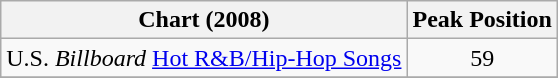<table class="wikitable" border="1">
<tr>
<th align="left">Chart (2008)</th>
<th align="left">Peak Position</th>
</tr>
<tr>
<td align="left">U.S. <em>Billboard</em> <a href='#'>Hot R&B/Hip-Hop Songs</a></td>
<td align="center">59</td>
</tr>
<tr>
</tr>
</table>
